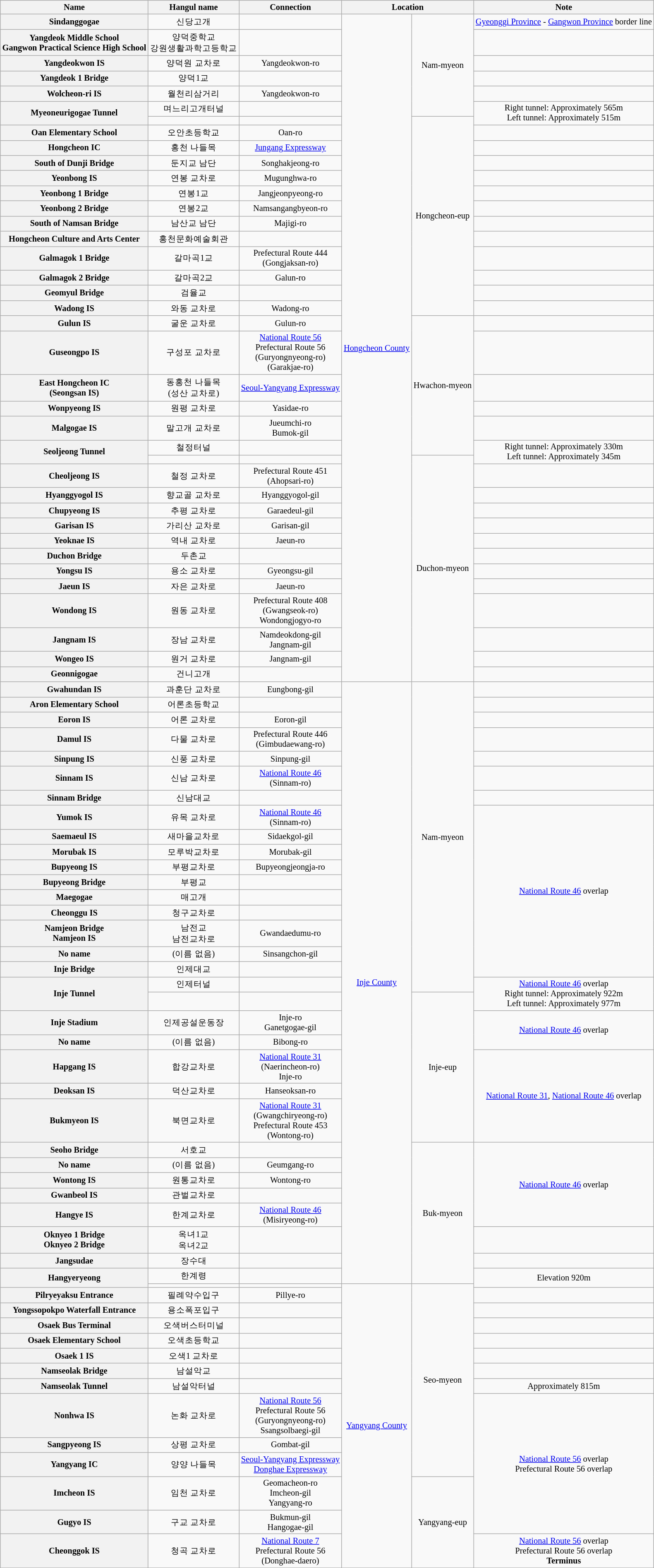<table class="wikitable" style="font-size: 85%; text-align: center;">
<tr>
<th>Name </th>
<th>Hangul name</th>
<th>Connection</th>
<th colspan="2">Location</th>
<th>Note</th>
</tr>
<tr>
<th>Sindanggogae</th>
<td>신당고개</td>
<td></td>
<td rowspan=38><a href='#'>Hongcheon County</a></td>
<td rowspan=6>Nam-myeon</td>
<td><a href='#'>Gyeonggi Province</a> - <a href='#'>Gangwon Province</a> border line</td>
</tr>
<tr>
<th>Yangdeok Middle School<br>Gangwon Practical Science High School</th>
<td>양덕중학교<br>강원생활과학고등학교</td>
<td></td>
<td></td>
</tr>
<tr>
<th>Yangdeokwon IS</th>
<td>양덕원 교차로</td>
<td>Yangdeokwon-ro</td>
<td></td>
</tr>
<tr>
<th>Yangdeok 1 Bridge</th>
<td>양덕1교</td>
<td></td>
<td></td>
</tr>
<tr>
<th>Wolcheon-ri IS</th>
<td>월천리삼거리</td>
<td>Yangdeokwon-ro</td>
<td></td>
</tr>
<tr>
<th rowspan=2>Myeoneurigogae Tunnel</th>
<td>며느리고개터널</td>
<td></td>
<td rowspan=2>Right tunnel: Approximately 565m<br>Left tunnel: Approximately 515m</td>
</tr>
<tr>
<td></td>
<td></td>
<td rowspan=13>Hongcheon-eup</td>
</tr>
<tr>
<th>Oan Elementary School</th>
<td>오안초등학교</td>
<td>Oan-ro</td>
<td></td>
</tr>
<tr>
<th>Hongcheon IC</th>
<td>홍천 나들목</td>
<td><a href='#'>Jungang Expressway</a></td>
<td></td>
</tr>
<tr>
<th>South of Dunji Bridge</th>
<td>둔지교 남단</td>
<td>Songhakjeong-ro</td>
<td></td>
</tr>
<tr>
<th>Yeonbong IS</th>
<td>연봉 교차로</td>
<td>Mugunghwa-ro</td>
<td></td>
</tr>
<tr>
<th>Yeonbong 1 Bridge</th>
<td>연봉1교</td>
<td>Jangjeonpyeong-ro</td>
<td></td>
</tr>
<tr>
<th>Yeonbong 2 Bridge</th>
<td>연봉2교</td>
<td>Namsangangbyeon-ro</td>
<td></td>
</tr>
<tr>
<th>South of Namsan Bridge</th>
<td>남산교 남단</td>
<td>Majigi-ro</td>
<td></td>
</tr>
<tr>
<th>Hongcheon Culture and Arts Center</th>
<td>홍천문화예술회관</td>
<td></td>
<td></td>
</tr>
<tr>
<th>Galmagok 1 Bridge</th>
<td>갈마곡1교</td>
<td>Prefectural Route 444<br>(Gongjaksan-ro)</td>
<td></td>
</tr>
<tr>
<th>Galmagok 2 Bridge</th>
<td>갈마곡2교</td>
<td>Galun-ro</td>
<td></td>
</tr>
<tr>
<th>Geomyul Bridge</th>
<td>검율교</td>
<td></td>
<td></td>
</tr>
<tr>
<th>Wadong IS</th>
<td>와동 교차로</td>
<td>Wadong-ro</td>
<td></td>
</tr>
<tr>
<th>Gulun IS</th>
<td>굴운 교차로</td>
<td>Gulun-ro</td>
<td rowspan=6>Hwachon-myeon</td>
<td></td>
</tr>
<tr>
<th>Guseongpo IS</th>
<td>구성포 교차로</td>
<td><a href='#'>National Route 56</a><br>Prefectural Route 56<br>(Guryongnyeong-ro)<br>(Garakjae-ro)</td>
<td></td>
</tr>
<tr>
<th>East Hongcheon IC<br>(Seongsan IS)</th>
<td>동홍천 나들목<br>(성산 교차로)</td>
<td><a href='#'>Seoul-Yangyang Expressway</a></td>
<td></td>
</tr>
<tr>
<th>Wonpyeong IS</th>
<td>원평 교차로</td>
<td>Yasidae-ro</td>
<td></td>
</tr>
<tr>
<th>Malgogae IS</th>
<td>말고개 교차로</td>
<td>Jueumchi-ro<br>Bumok-gil</td>
<td></td>
</tr>
<tr>
<th rowspan=2>Seoljeong Tunnel</th>
<td>철정터널</td>
<td></td>
<td rowspan=2>Right tunnel: Approximately 330m<br>Left tunnel: Approximately 345m</td>
</tr>
<tr>
<td></td>
<td></td>
<td rowspan=13>Duchon-myeon</td>
</tr>
<tr>
<th>Cheoljeong IS</th>
<td>철정 교차로</td>
<td>Prefectural Route 451<br>(Ahopsari-ro)</td>
<td></td>
</tr>
<tr>
<th>Hyanggyogol IS</th>
<td>향교골 교차로</td>
<td>Hyanggyogol-gil</td>
<td></td>
</tr>
<tr>
<th>Chupyeong IS</th>
<td>추평 교차로</td>
<td>Garaedeul-gil</td>
<td></td>
</tr>
<tr>
<th>Garisan IS</th>
<td>가리산 교차로</td>
<td>Garisan-gil</td>
<td></td>
</tr>
<tr>
<th>Yeoknae IS</th>
<td>역내 교차로</td>
<td>Jaeun-ro</td>
<td></td>
</tr>
<tr>
<th>Duchon Bridge</th>
<td>두촌교</td>
<td></td>
<td></td>
</tr>
<tr>
<th>Yongsu IS</th>
<td>용소 교차로</td>
<td>Gyeongsu-gil</td>
<td></td>
</tr>
<tr>
<th>Jaeun IS</th>
<td>자은 교차로</td>
<td>Jaeun-ro</td>
<td></td>
</tr>
<tr>
<th>Wondong IS</th>
<td>원동 교차로</td>
<td>Prefectural Route 408<br>(Gwangseok-ro)<br>Wondongjogyo-ro</td>
<td></td>
</tr>
<tr>
<th>Jangnam IS</th>
<td>장남 교차로</td>
<td>Namdeokdong-gil<br>Jangnam-gil</td>
<td></td>
</tr>
<tr>
<th>Wongeo IS</th>
<td>원거 교차로</td>
<td>Jangnam-gil</td>
<td></td>
</tr>
<tr>
<th>Geonnigogae</th>
<td>건니고개</td>
<td></td>
<td></td>
</tr>
<tr>
<th>Gwahundan IS</th>
<td>과훈단 교차로</td>
<td>Eungbong-gil</td>
<td rowspan=32><a href='#'>Inje County</a></td>
<td rowspan=18>Nam-myeon</td>
<td></td>
</tr>
<tr>
<th>Aron Elementary School</th>
<td>어론초등학교</td>
<td></td>
<td></td>
</tr>
<tr>
<th>Eoron IS</th>
<td>어론 교차로</td>
<td>Eoron-gil</td>
<td></td>
</tr>
<tr>
<th>Damul IS</th>
<td>다물 교차로</td>
<td>Prefectural Route 446<br>(Gimbudaewang-ro)</td>
<td></td>
</tr>
<tr>
<th>Sinpung IS</th>
<td>신풍 교차로</td>
<td>Sinpung-gil</td>
<td></td>
</tr>
<tr>
<th>Sinnam IS</th>
<td>신남 교차로</td>
<td><a href='#'>National Route 46</a><br>(Sinnam-ro)</td>
<td></td>
</tr>
<tr>
<th>Sinnam Bridge</th>
<td>신남대교</td>
<td></td>
<td></td>
</tr>
<tr>
<th>Yumok IS</th>
<td>유목 교차로</td>
<td><a href='#'>National Route 46</a><br>(Sinnam-ro)</td>
<td rowspan=10><a href='#'>National Route 46</a> overlap</td>
</tr>
<tr>
<th>Saemaeul IS</th>
<td>새마을교차로</td>
<td>Sidaekgol-gil</td>
</tr>
<tr>
<th>Morubak IS</th>
<td>모루박교차로</td>
<td>Morubak-gil</td>
</tr>
<tr>
<th>Bupyeong IS</th>
<td>부평교차로</td>
<td>Bupyeongjeongja-ro</td>
</tr>
<tr>
<th>Bupyeong Bridge</th>
<td>부평교</td>
<td></td>
</tr>
<tr>
<th>Maegogae</th>
<td>매고개</td>
<td></td>
</tr>
<tr>
<th>Cheonggu IS</th>
<td>청구교차로</td>
<td></td>
</tr>
<tr>
<th>Namjeon Bridge<br>Namjeon IS</th>
<td>남전교<br>남전교차로</td>
<td>Gwandaedumu-ro</td>
</tr>
<tr>
<th>No name</th>
<td>(이름 없음)</td>
<td>Sinsangchon-gil</td>
</tr>
<tr>
<th>Inje Bridge</th>
<td>인제대교</td>
<td></td>
</tr>
<tr>
<th rowspan=2>Inje Tunnel</th>
<td>인제터널</td>
<td></td>
<td rowspan=2><a href='#'>National Route 46</a> overlap<br>Right tunnel: Approximately 922m<br>Left tunnel: Approximately 977m</td>
</tr>
<tr>
<td></td>
<td></td>
<td rowspan=6>Inje-eup</td>
</tr>
<tr>
<th>Inje Stadium</th>
<td>인제공설운동장</td>
<td>Inje-ro<br>Ganetgogae-gil</td>
<td rowspan=2><a href='#'>National Route 46</a> overlap</td>
</tr>
<tr>
<th>No name</th>
<td>(이름 없음)</td>
<td>Bibong-ro</td>
</tr>
<tr>
<th>Hapgang IS</th>
<td>합강교차로</td>
<td><a href='#'>National Route 31</a><br>(Naerincheon-ro)<br>Inje-ro</td>
<td rowspan=3><a href='#'>National Route 31</a>, <a href='#'>National Route 46</a> overlap</td>
</tr>
<tr>
<th>Deoksan IS</th>
<td>덕산교차로</td>
<td>Hanseoksan-ro</td>
</tr>
<tr>
<th>Bukmyeon IS</th>
<td>북면교차로</td>
<td><a href='#'>National Route 31</a><br>(Gwangchiryeong-ro)<br>Prefectural Route 453<br>(Wontong-ro)</td>
</tr>
<tr>
<th>Seoho Bridge</th>
<td>서호교</td>
<td></td>
<td rowspan=8>Buk-myeon</td>
<td rowspan=5><a href='#'>National Route 46</a> overlap</td>
</tr>
<tr>
<th>No name</th>
<td>(이름 없음)</td>
<td>Geumgang-ro</td>
</tr>
<tr>
<th>Wontong IS</th>
<td>원통교차로</td>
<td>Wontong-ro</td>
</tr>
<tr>
<th>Gwanbeol IS</th>
<td>관벌교차로</td>
<td></td>
</tr>
<tr>
<th>Hangye IS</th>
<td>한계교차로</td>
<td><a href='#'>National Route 46</a><br>(Misiryeong-ro)</td>
</tr>
<tr>
<th>Oknyeo 1 Bridge<br>Oknyeo 2 Bridge</th>
<td>옥녀1교<br>옥녀2교</td>
<td></td>
<td></td>
</tr>
<tr>
<th>Jangsudae</th>
<td>장수대</td>
<td></td>
<td></td>
</tr>
<tr>
<th rowspan=2>Hangyeryeong</th>
<td>한계령</td>
<td></td>
<td rowspan=2>Elevation 920m</td>
</tr>
<tr>
<td></td>
<td></td>
<td rowspan=14><a href='#'>Yangyang County</a></td>
<td rowspan=11>Seo-myeon</td>
</tr>
<tr>
<th>Pilryeyaksu Entrance</th>
<td>필례약수입구</td>
<td>Pillye-ro</td>
<td></td>
</tr>
<tr>
<th>Yongssopokpo Waterfall Entrance</th>
<td>용소폭포입구</td>
<td></td>
<td></td>
</tr>
<tr>
<th>Osaek Bus Terminal</th>
<td>오색버스터미널</td>
<td></td>
<td></td>
</tr>
<tr>
<th>Osaek Elementary School</th>
<td>오색초등학교</td>
<td></td>
<td></td>
</tr>
<tr>
<th>Osaek 1 IS</th>
<td>오색1 교차로</td>
<td></td>
<td></td>
</tr>
<tr>
<th>Namseolak Bridge</th>
<td>남설악교</td>
<td></td>
<td></td>
</tr>
<tr>
<th>Namseolak Tunnel</th>
<td>남설악터널</td>
<td></td>
<td>Approximately 815m</td>
</tr>
<tr>
<th>Nonhwa IS</th>
<td>논화 교차로</td>
<td><a href='#'>National Route 56</a><br>Prefectural Route 56<br>(Guryongnyeong-ro)<br>Ssangsolbaegi-gil</td>
<td rowspan=5><a href='#'>National Route 56</a> overlap<br>Prefectural Route 56 overlap</td>
</tr>
<tr>
<th>Sangpyeong IS</th>
<td>상평 교차로</td>
<td>Gombat-gil</td>
</tr>
<tr>
<th>Yangyang IC</th>
<td>양양 나들목</td>
<td><a href='#'>Seoul-Yangyang Expressway</a><br><a href='#'>Donghae Expressway</a></td>
</tr>
<tr>
<th>Imcheon IS</th>
<td>임천 교차로</td>
<td>Geomacheon-ro<br>Imcheon-gil<br>Yangyang-ro</td>
<td rowspan=3>Yangyang-eup</td>
</tr>
<tr>
<th>Gugyo IS</th>
<td>구교 교차로</td>
<td>Bukmun-gil<br>Hangogae-gil</td>
</tr>
<tr>
<th>Cheonggok IS</th>
<td>청곡 교차로</td>
<td><a href='#'>National Route 7</a><br>Prefectural Route 56<br>(Donghae-daero)</td>
<td><a href='#'>National Route 56</a> overlap<br>Prefectural Route 56 overlap<br><strong>Terminus</strong></td>
</tr>
<tr>
</tr>
</table>
